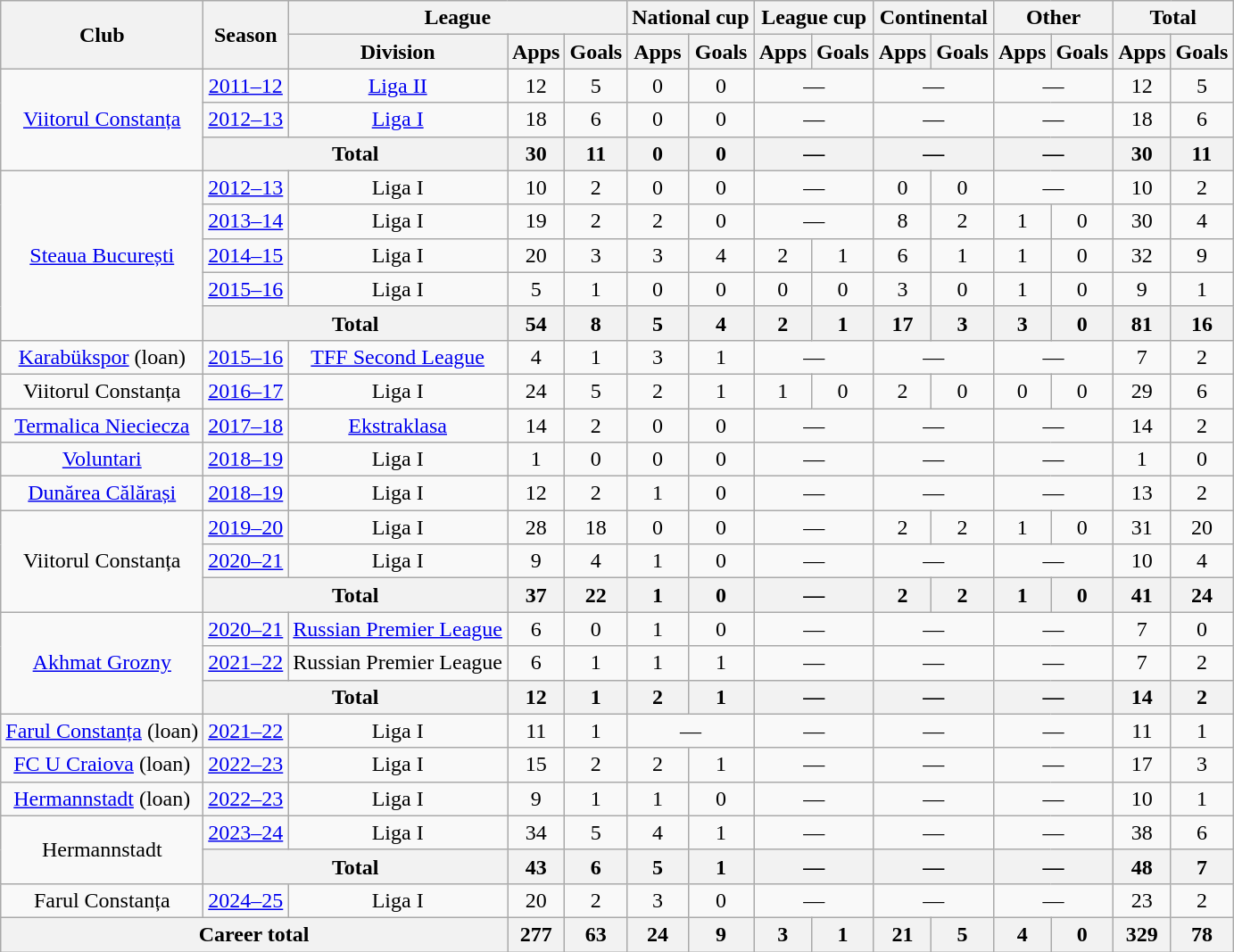<table class="wikitable" style="text-align:center">
<tr>
<th rowspan="2">Club</th>
<th rowspan="2">Season</th>
<th colspan="3">League</th>
<th colspan="2">National cup</th>
<th colspan="2">League cup</th>
<th colspan="2">Continental</th>
<th colspan="2">Other</th>
<th colspan="3">Total</th>
</tr>
<tr>
<th>Division</th>
<th>Apps</th>
<th>Goals</th>
<th>Apps</th>
<th>Goals</th>
<th>Apps</th>
<th>Goals</th>
<th>Apps</th>
<th>Goals</th>
<th>Apps</th>
<th>Goals</th>
<th>Apps</th>
<th>Goals</th>
</tr>
<tr>
<td rowspan="3"><a href='#'>Viitorul Constanța</a></td>
<td><a href='#'>2011–12</a></td>
<td><a href='#'>Liga II</a></td>
<td>12</td>
<td>5</td>
<td>0</td>
<td>0</td>
<td colspan="2">—</td>
<td colspan="2">—</td>
<td colspan="2">—</td>
<td>12</td>
<td>5</td>
</tr>
<tr>
<td><a href='#'>2012–13</a></td>
<td><a href='#'>Liga I</a></td>
<td>18</td>
<td>6</td>
<td>0</td>
<td>0</td>
<td colspan="2">—</td>
<td colspan="2">—</td>
<td colspan="2">—</td>
<td>18</td>
<td>6</td>
</tr>
<tr>
<th colspan="2">Total</th>
<th>30</th>
<th>11</th>
<th>0</th>
<th>0</th>
<th colspan="2">—</th>
<th colspan="2">—</th>
<th colspan="2">—</th>
<th>30</th>
<th>11</th>
</tr>
<tr>
<td rowspan="5"><a href='#'>Steaua București</a></td>
<td><a href='#'>2012–13</a></td>
<td>Liga I</td>
<td>10</td>
<td>2</td>
<td>0</td>
<td>0</td>
<td colspan="2">—</td>
<td>0</td>
<td>0</td>
<td colspan="2">—</td>
<td>10</td>
<td>2</td>
</tr>
<tr>
<td><a href='#'>2013–14</a></td>
<td>Liga I</td>
<td>19</td>
<td>2</td>
<td>2</td>
<td>0</td>
<td colspan="2">—</td>
<td>8</td>
<td>2</td>
<td>1</td>
<td>0</td>
<td>30</td>
<td>4</td>
</tr>
<tr>
<td><a href='#'>2014–15</a></td>
<td>Liga I</td>
<td>20</td>
<td>3</td>
<td>3</td>
<td>4</td>
<td>2</td>
<td>1</td>
<td>6</td>
<td>1</td>
<td>1</td>
<td>0</td>
<td>32</td>
<td>9</td>
</tr>
<tr>
<td><a href='#'>2015–16</a></td>
<td>Liga I</td>
<td>5</td>
<td>1</td>
<td>0</td>
<td>0</td>
<td>0</td>
<td>0</td>
<td>3</td>
<td>0</td>
<td>1</td>
<td>0</td>
<td>9</td>
<td>1</td>
</tr>
<tr>
<th colspan="2">Total</th>
<th>54</th>
<th>8</th>
<th>5</th>
<th>4</th>
<th>2</th>
<th>1</th>
<th>17</th>
<th>3</th>
<th>3</th>
<th>0</th>
<th>81</th>
<th>16</th>
</tr>
<tr>
<td rowspan="1"><a href='#'>Karabükspor</a> (loan)</td>
<td><a href='#'>2015–16</a></td>
<td><a href='#'>TFF Second League</a></td>
<td>4</td>
<td>1</td>
<td>3</td>
<td>1</td>
<td rowspan=1 colspan="2">—</td>
<td colspan="2" rowspan="1">—</td>
<td colspan="2" rowspan="1">—</td>
<td>7</td>
<td>2</td>
</tr>
<tr>
<td rowspan="1">Viitorul Constanța</td>
<td><a href='#'>2016–17</a></td>
<td>Liga I</td>
<td>24</td>
<td>5</td>
<td>2</td>
<td>1</td>
<td>1</td>
<td>0</td>
<td>2</td>
<td>0</td>
<td>0</td>
<td>0</td>
<td>29</td>
<td>6</td>
</tr>
<tr>
<td rowspan="1"><a href='#'>Termalica Nieciecza</a></td>
<td><a href='#'>2017–18</a></td>
<td><a href='#'>Ekstraklasa</a></td>
<td>14</td>
<td>2</td>
<td>0</td>
<td>0</td>
<td colspan="2">—</td>
<td colspan="2">—</td>
<td colspan="2">—</td>
<td>14</td>
<td>2</td>
</tr>
<tr>
<td rowspan="1"><a href='#'>Voluntari</a></td>
<td><a href='#'>2018–19</a></td>
<td>Liga I</td>
<td>1</td>
<td>0</td>
<td>0</td>
<td>0</td>
<td colspan="2">—</td>
<td colspan="2">—</td>
<td colspan="2">—</td>
<td>1</td>
<td>0</td>
</tr>
<tr>
<td rowspan="1"><a href='#'>Dunărea Călărași</a></td>
<td><a href='#'>2018–19</a></td>
<td>Liga I</td>
<td>12</td>
<td>2</td>
<td>1</td>
<td>0</td>
<td colspan="2">—</td>
<td colspan="2">—</td>
<td colspan="2">—</td>
<td>13</td>
<td>2</td>
</tr>
<tr>
<td rowspan="3">Viitorul Constanța</td>
<td><a href='#'>2019–20</a></td>
<td>Liga I</td>
<td>28</td>
<td>18</td>
<td>0</td>
<td>0</td>
<td colspan="2">—</td>
<td>2</td>
<td>2</td>
<td>1</td>
<td>0</td>
<td>31</td>
<td>20</td>
</tr>
<tr>
<td><a href='#'>2020–21</a></td>
<td>Liga I</td>
<td>9</td>
<td>4</td>
<td>1</td>
<td>0</td>
<td colspan="2">—</td>
<td colspan="2">—</td>
<td colspan="2">—</td>
<td>10</td>
<td>4</td>
</tr>
<tr>
<th colspan="2">Total</th>
<th>37</th>
<th>22</th>
<th>1</th>
<th>0</th>
<th colspan="2">—</th>
<th>2</th>
<th>2</th>
<th>1</th>
<th>0</th>
<th>41</th>
<th>24</th>
</tr>
<tr>
<td rowspan="3"><a href='#'>Akhmat Grozny</a></td>
<td><a href='#'>2020–21</a></td>
<td><a href='#'>Russian Premier League</a></td>
<td>6</td>
<td>0</td>
<td>1</td>
<td>0</td>
<td colspan="2">—</td>
<td colspan="2">—</td>
<td colspan="2">—</td>
<td>7</td>
<td>0</td>
</tr>
<tr>
<td><a href='#'>2021–22</a></td>
<td>Russian Premier League</td>
<td>6</td>
<td>1</td>
<td>1</td>
<td>1</td>
<td colspan="2">—</td>
<td colspan="2">—</td>
<td colspan="2">—</td>
<td>7</td>
<td>2</td>
</tr>
<tr>
<th colspan="2">Total</th>
<th>12</th>
<th>1</th>
<th>2</th>
<th>1</th>
<th colspan="2">—</th>
<th colspan="2">—</th>
<th colspan="2">—</th>
<th>14</th>
<th>2</th>
</tr>
<tr>
<td rowspan="1"><a href='#'>Farul Constanța</a> (loan)</td>
<td><a href='#'>2021–22</a></td>
<td>Liga I</td>
<td>11</td>
<td>1</td>
<td colspan="2">—</td>
<td colspan="2">—</td>
<td colspan="2">—</td>
<td colspan="2">—</td>
<td>11</td>
<td>1</td>
</tr>
<tr>
<td rowspan="1"><a href='#'>FC U Craiova</a> (loan)</td>
<td><a href='#'>2022–23</a></td>
<td>Liga I</td>
<td>15</td>
<td>2</td>
<td>2</td>
<td>1</td>
<td colspan="2">—</td>
<td colspan="2">—</td>
<td colspan="2">—</td>
<td>17</td>
<td>3</td>
</tr>
<tr>
<td rowspan="1"><a href='#'>Hermannstadt</a> (loan)</td>
<td><a href='#'>2022–23</a></td>
<td>Liga I</td>
<td>9</td>
<td>1</td>
<td>1</td>
<td>0</td>
<td colspan="2">—</td>
<td colspan="2">—</td>
<td colspan="2">—</td>
<td>10</td>
<td>1</td>
</tr>
<tr>
<td rowspan="2">Hermannstadt</td>
<td><a href='#'>2023–24</a></td>
<td>Liga I</td>
<td>34</td>
<td>5</td>
<td>4</td>
<td>1</td>
<td colspan="2">—</td>
<td colspan="2">—</td>
<td colspan="2">—</td>
<td>38</td>
<td>6</td>
</tr>
<tr>
<th colspan="2">Total</th>
<th>43</th>
<th>6</th>
<th>5</th>
<th>1</th>
<th colspan="2">—</th>
<th colspan="2">—</th>
<th colspan="2">—</th>
<th>48</th>
<th>7</th>
</tr>
<tr>
<td rowspan="1">Farul Constanța</td>
<td><a href='#'>2024–25</a></td>
<td>Liga I</td>
<td>20</td>
<td>2</td>
<td>3</td>
<td>0</td>
<td colspan="2">—</td>
<td colspan="2">—</td>
<td colspan="2">—</td>
<td>23</td>
<td>2</td>
</tr>
<tr>
<th colspan="3">Career total</th>
<th>277</th>
<th>63</th>
<th>24</th>
<th>9</th>
<th>3</th>
<th>1</th>
<th>21</th>
<th>5</th>
<th>4</th>
<th>0</th>
<th>329</th>
<th>78</th>
</tr>
</table>
